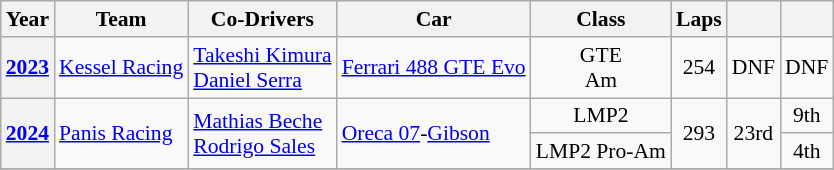<table class="wikitable" style="text-align:center; font-size:90%">
<tr>
<th>Year</th>
<th>Team</th>
<th>Co-Drivers</th>
<th>Car</th>
<th>Class</th>
<th>Laps</th>
<th></th>
<th></th>
</tr>
<tr>
<th><a href='#'>2023</a></th>
<td align="left"> <a href='#'>Kessel Racing</a></td>
<td align="left"> <a href='#'>Takeshi Kimura</a><br> <a href='#'>Daniel Serra</a></td>
<td align="left"><a href='#'>Ferrari 488 GTE Evo</a></td>
<td>GTE<br>Am</td>
<td>254</td>
<td>DNF</td>
<td>DNF</td>
</tr>
<tr>
<th rowspan="2"><a href='#'>2024</a></th>
<td rowspan="2" align="left"> <a href='#'>Panis Racing</a></td>
<td rowspan="2" align="left"> <a href='#'>Mathias Beche</a><br> <a href='#'>Rodrigo Sales</a></td>
<td rowspan="2" align="left"><a href='#'>Oreca 07</a>-<a href='#'>Gibson</a></td>
<td>LMP2</td>
<td rowspan="2">293</td>
<td rowspan="2">23rd</td>
<td>9th</td>
</tr>
<tr>
<td>LMP2 Pro-Am</td>
<td>4th</td>
</tr>
<tr>
</tr>
</table>
